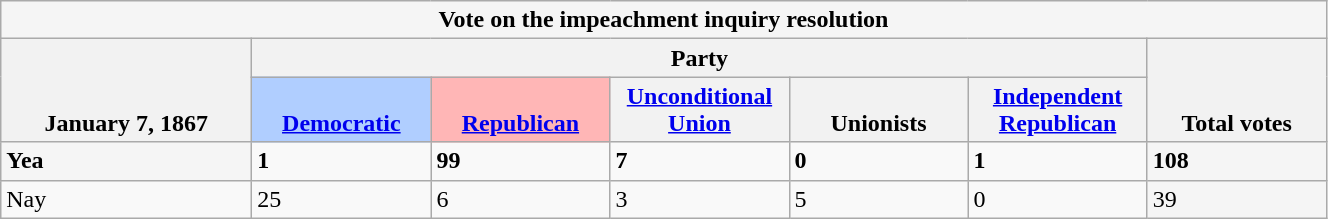<table class="wikitable">
<tr>
<th colspan=9 style="background:#f5f5f5">Vote on the impeachment inquiry resolution</th>
</tr>
<tr style="vertical-align:bottom;">
<th rowspan=2>January 7, 1867</th>
<th colspan=5>Party</th>
<th rowspan=2>Total votes</th>
</tr>
<tr style="vertical-align:bottom;">
<th style="background:#b0ceff;"><a href='#'>Democratic</a></th>
<th style="background:#ffb6b6;"><a href='#'>Republican</a></th>
<th><a href='#'>Unconditional Union</a></th>
<th>Unionists</th>
<th><a href='#'>Independent Republican</a></th>
</tr>
<tr>
<td style="width: 10em; background:#F5F5F5"><strong>Yea</strong></td>
<td style="width: 7em;"><strong>1</strong></td>
<td style="width: 7em;"><strong>99</strong></td>
<td style="width: 7em;"><strong>7</strong></td>
<td style="width: 7em;"><strong>0</strong></td>
<td style="width: 7em;"><strong>1</strong></td>
<td style="width: 7em; background:#F5F5F5"><strong>108</strong></td>
</tr>
<tr>
<td style="width: 10em; style="background:#F5F5F5">Nay</td>
<td style="width: 7em;">25</td>
<td style="width: 7em;">6</td>
<td style="width: 7em;">3</td>
<td style="width: 7em;">5</td>
<td style="width: 7em;">0</td>
<td style="background:#F5F5F5">39</td>
</tr>
</table>
